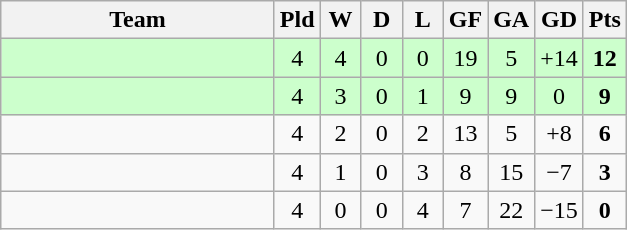<table class="wikitable" style="text-align: center;">
<tr>
<th width="175">Team</th>
<th width="20">Pld</th>
<th width="20">W</th>
<th width="20">D</th>
<th width="20">L</th>
<th width="20">GF</th>
<th width="20">GA</th>
<th width="20">GD</th>
<th width="20">Pts</th>
</tr>
<tr bgcolor=#ccffcc>
<td align=left></td>
<td>4</td>
<td>4</td>
<td>0</td>
<td>0</td>
<td>19</td>
<td>5</td>
<td>+14</td>
<td><strong>12</strong></td>
</tr>
<tr bgcolor=#ccffcc>
<td align=left></td>
<td>4</td>
<td>3</td>
<td>0</td>
<td>1</td>
<td>9</td>
<td>9</td>
<td>0</td>
<td><strong>9</strong></td>
</tr>
<tr>
<td align=left></td>
<td>4</td>
<td>2</td>
<td>0</td>
<td>2</td>
<td>13</td>
<td>5</td>
<td>+8</td>
<td><strong>6</strong></td>
</tr>
<tr>
<td align=left></td>
<td>4</td>
<td>1</td>
<td>0</td>
<td>3</td>
<td>8</td>
<td>15</td>
<td>−7</td>
<td><strong>3</strong></td>
</tr>
<tr>
<td align=left></td>
<td>4</td>
<td>0</td>
<td>0</td>
<td>4</td>
<td>7</td>
<td>22</td>
<td>−15</td>
<td><strong>0</strong></td>
</tr>
</table>
